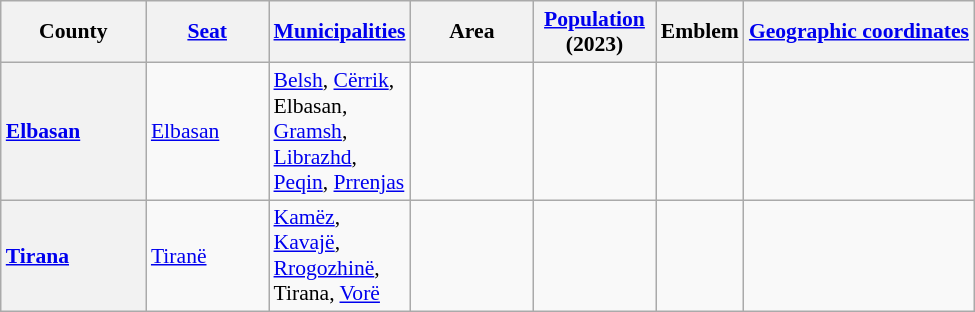<table class="sortable plainrowheaders wikitable" style="cellspacing=2px; text-align:left; font-size:90%;">
<tr style="font-size:100%; text-align:right;">
<th style="width:90px;" scope="col">County</th>
<th style="width:75px;" scope="col"><a href='#'>Seat</a></th>
<th style="width:75px;" scope="col"><a href='#'>Municipalities</a></th>
<th style="width:75px;" scope="col">Area</th>
<th style="width:75px;" scope="col"><a href='#'>Population</a> (2023)</th>
<th>Emblem</th>
<th><a href='#'>Geographic coordinates</a></th>
</tr>
<tr>
<th scope="row" style=text-align:left><a href='#'>Elbasan</a></th>
<td><a href='#'>Elbasan</a></td>
<td><a href='#'>Belsh</a>, <a href='#'>Cërrik</a>, Elbasan, <a href='#'>Gramsh</a>, <a href='#'>Librazhd</a>, <a href='#'>Peqin</a>, <a href='#'>Prrenjas</a></td>
<td style="text-align:right"></td>
<td style="text-align:right"></td>
<td align="center"></td>
<td align=center></td>
</tr>
<tr>
<th scope="row" style=text-align:left><a href='#'>Tirana</a></th>
<td><a href='#'>Tiranë</a></td>
<td><a href='#'>Kamëz</a>, <a href='#'>Kavajë</a>, <a href='#'>Rrogozhinë</a>, Tirana, <a href='#'>Vorë</a></td>
<td style="text-align:right"></td>
<td style="text-align:right"></td>
<td align="center"></td>
<td align=center></td>
</tr>
</table>
